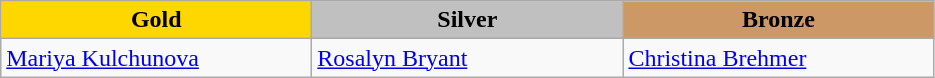<table class="wikitable" style="text-align:left">
<tr align="center">
<td width=200 bgcolor=gold><strong>Gold</strong></td>
<td width=200 bgcolor=silver><strong>Silver</strong></td>
<td width=200 bgcolor=CC9966><strong>Bronze</strong></td>
</tr>
<tr>
<td><a href='#'>Mariya Kulchunova</a><br><em></em></td>
<td><a href='#'>Rosalyn Bryant</a><br><em></em></td>
<td><a href='#'>Christina Brehmer</a><br><em></em></td>
</tr>
</table>
